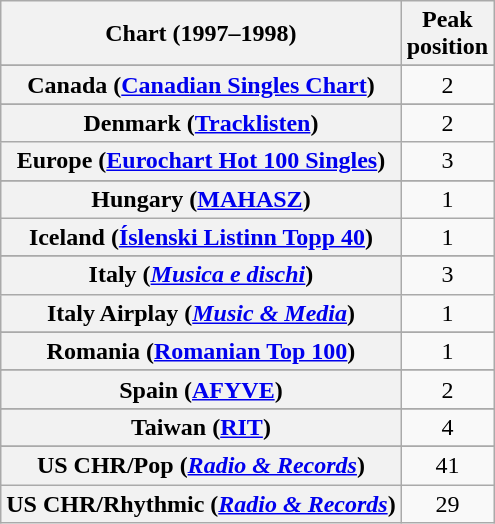<table class="wikitable sortable plainrowheaders" style="text-align:center">
<tr>
<th scope="col">Chart (1997–1998)</th>
<th scope="col">Peak<br>position</th>
</tr>
<tr>
</tr>
<tr>
</tr>
<tr>
</tr>
<tr>
</tr>
<tr>
<th scope="row">Canada (<a href='#'>Canadian Singles Chart</a>)</th>
<td>2</td>
</tr>
<tr>
</tr>
<tr>
</tr>
<tr>
<th scope="row">Denmark (<a href='#'>Tracklisten</a>)</th>
<td>2</td>
</tr>
<tr>
<th scope="row">Europe (<a href='#'>Eurochart Hot 100 Singles</a>)</th>
<td>3</td>
</tr>
<tr>
</tr>
<tr>
</tr>
<tr>
</tr>
<tr>
<th scope="row">Hungary (<a href='#'>MAHASZ</a>)</th>
<td>1</td>
</tr>
<tr>
<th scope="row">Iceland (<a href='#'>Íslenski Listinn Topp 40</a>)</th>
<td>1</td>
</tr>
<tr>
</tr>
<tr>
<th scope="row">Italy (<em><a href='#'>Musica e dischi</a></em>)</th>
<td>3</td>
</tr>
<tr>
<th scope="row">Italy Airplay (<em><a href='#'>Music & Media</a></em>)</th>
<td>1</td>
</tr>
<tr>
</tr>
<tr>
</tr>
<tr>
</tr>
<tr>
</tr>
<tr>
<th scope="row">Romania (<a href='#'>Romanian Top 100</a>)</th>
<td>1</td>
</tr>
<tr>
</tr>
<tr>
<th scope="row">Spain (<a href='#'>AFYVE</a>)</th>
<td>2</td>
</tr>
<tr>
</tr>
<tr>
</tr>
<tr>
<th scope="row">Taiwan (<a href='#'>RIT</a>)</th>
<td align="center">4</td>
</tr>
<tr>
</tr>
<tr>
</tr>
<tr>
</tr>
<tr>
</tr>
<tr>
</tr>
<tr>
</tr>
<tr>
<th scope="row">US CHR/Pop (<em><a href='#'>Radio & Records</a></em>)</th>
<td>41</td>
</tr>
<tr>
<th scope="row">US CHR/Rhythmic (<em><a href='#'>Radio & Records</a></em>)</th>
<td>29</td>
</tr>
</table>
